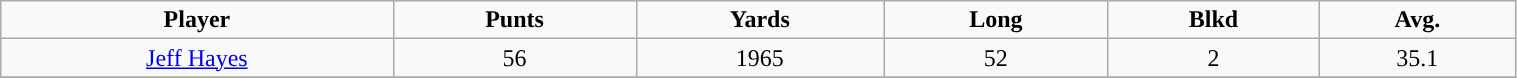<table class="wikitable" width="80%">
<tr align="center">
<td><strong>Player</strong></td>
<td><strong>Punts</strong></td>
<td><strong>Yards</strong></td>
<td><strong>Long</strong></td>
<td><strong>Blkd</strong></td>
<td><strong>Avg.</strong></td>
</tr>
<tr align="center" bgcolor="">
<td><a href='#'>Jeff Hayes</a></td>
<td>56</td>
<td>1965</td>
<td>52</td>
<td>2</td>
<td>35.1</td>
</tr>
<tr align="center" bgcolor="">
</tr>
</table>
